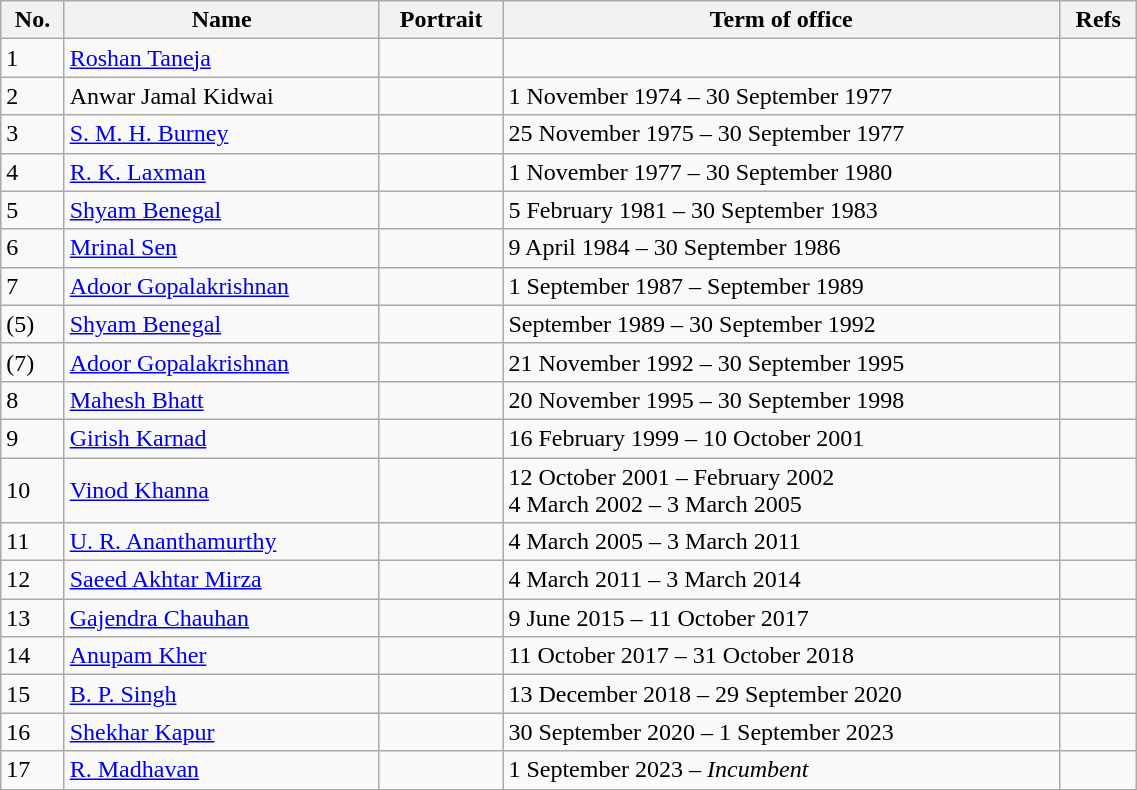<table class="wikitable" style="width:60%;">
<tr>
<th>No.</th>
<th>Name</th>
<th width=75>Portrait</th>
<th>Term of office</th>
<th>Refs</th>
</tr>
<tr>
<td>1</td>
<td><a href='#'>Roshan Taneja</a></td>
<td></td>
<td></td>
<td></td>
</tr>
<tr>
<td>2</td>
<td>Anwar Jamal Kidwai</td>
<td></td>
<td>1 November 1974 – 30 September 1977</td>
<td></td>
</tr>
<tr>
<td>3</td>
<td><a href='#'>S. M. H. Burney</a></td>
<td></td>
<td>25 November 1975 – 30 September 1977</td>
<td></td>
</tr>
<tr>
<td>4</td>
<td><a href='#'>R. K. Laxman</a></td>
<td></td>
<td>1 November 1977 – 30 September 1980</td>
<td></td>
</tr>
<tr>
<td>5</td>
<td><a href='#'>Shyam Benegal</a></td>
<td></td>
<td>5 February 1981 – 30 September 1983</td>
<td></td>
</tr>
<tr>
<td>6</td>
<td><a href='#'>Mrinal Sen</a></td>
<td></td>
<td>9 April 1984 – 30 September 1986</td>
<td></td>
</tr>
<tr>
<td>7</td>
<td><a href='#'>Adoor Gopalakrishnan</a></td>
<td></td>
<td>1 September 1987 – September 1989</td>
<td></td>
</tr>
<tr>
<td>(5)</td>
<td><a href='#'>Shyam Benegal</a></td>
<td></td>
<td>September 1989 – 30 September 1992</td>
<td></td>
</tr>
<tr>
<td>(7)</td>
<td><a href='#'>Adoor Gopalakrishnan</a></td>
<td></td>
<td>21 November 1992 – 30 September 1995</td>
<td></td>
</tr>
<tr>
<td>8</td>
<td><a href='#'>Mahesh Bhatt</a></td>
<td></td>
<td>20 November 1995 – 30 September 1998</td>
<td></td>
</tr>
<tr>
<td>9</td>
<td><a href='#'>Girish Karnad</a></td>
<td></td>
<td>16 February 1999 – 10 October 2001</td>
<td></td>
</tr>
<tr>
<td>10</td>
<td><a href='#'>Vinod Khanna</a></td>
<td></td>
<td>12 October 2001 – February 2002<br>4 March 2002 – 3 March 2005</td>
<td></td>
</tr>
<tr>
<td>11</td>
<td><a href='#'>U. R. Ananthamurthy</a></td>
<td></td>
<td>4 March 2005 – 3 March 2011</td>
<td></td>
</tr>
<tr>
<td>12</td>
<td><a href='#'>Saeed Akhtar Mirza</a></td>
<td></td>
<td>4 March 2011 – 3 March 2014</td>
<td></td>
</tr>
<tr>
<td>13</td>
<td><a href='#'>Gajendra Chauhan</a></td>
<td></td>
<td>9 June 2015 – 11 October 2017</td>
<td></td>
</tr>
<tr>
<td>14</td>
<td><a href='#'>Anupam Kher</a></td>
<td></td>
<td>11 October 2017 – 31 October 2018</td>
<td></td>
</tr>
<tr>
<td>15</td>
<td><a href='#'>B. P. Singh</a></td>
<td></td>
<td>13 December 2018 – 29 September 2020</td>
<td></td>
</tr>
<tr>
<td>16</td>
<td><a href='#'>Shekhar Kapur</a></td>
<td></td>
<td>30 September 2020 – 1 September 2023</td>
<td></td>
</tr>
<tr>
<td>17</td>
<td><a href='#'>R. Madhavan</a></td>
<td></td>
<td>1 September 2023 – <em>Incumbent</em></td>
<td></td>
</tr>
</table>
